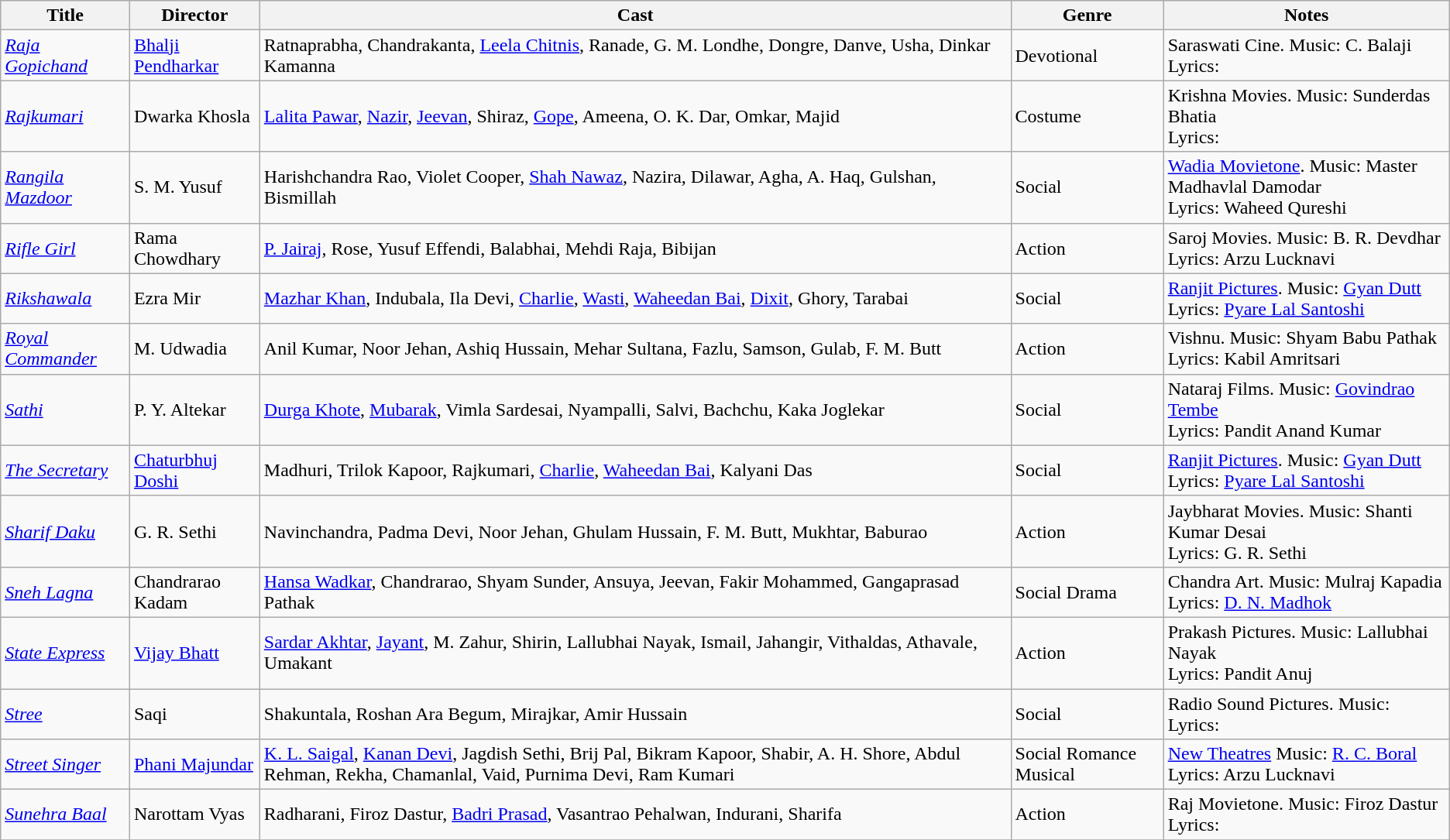<table class="wikitable">
<tr>
<th>Title</th>
<th>Director</th>
<th>Cast</th>
<th>Genre</th>
<th>Notes</th>
</tr>
<tr>
<td><em><a href='#'>Raja Gopichand</a></em></td>
<td><a href='#'>Bhalji Pendharkar</a></td>
<td>Ratnaprabha, Chandrakanta, <a href='#'>Leela Chitnis</a>, Ranade, G. M. Londhe, Dongre, Danve, Usha, Dinkar Kamanna</td>
<td>Devotional</td>
<td>Saraswati Cine. Music: C. Balaji<br>Lyrics:</td>
</tr>
<tr>
<td><em><a href='#'>Rajkumari</a></em></td>
<td>Dwarka Khosla</td>
<td><a href='#'>Lalita Pawar</a>, <a href='#'>Nazir</a>, <a href='#'>Jeevan</a>, Shiraz, <a href='#'>Gope</a>, Ameena, O. K. Dar, Omkar, Majid</td>
<td>Costume</td>
<td>Krishna Movies. Music: Sunderdas Bhatia<br>Lyrics:</td>
</tr>
<tr>
<td><em><a href='#'>Rangila Mazdoor</a></em></td>
<td>S. M. Yusuf</td>
<td>Harishchandra Rao, Violet Cooper, <a href='#'>Shah Nawaz</a>, Nazira, Dilawar, Agha, A. Haq, Gulshan, Bismillah</td>
<td>Social</td>
<td><a href='#'>Wadia Movietone</a>. Music: Master Madhavlal Damodar<br>Lyrics: Waheed Qureshi</td>
</tr>
<tr>
<td><em><a href='#'>Rifle Girl</a></em></td>
<td>Rama Chowdhary</td>
<td><a href='#'>P. Jairaj</a>, Rose, Yusuf Effendi, Balabhai, Mehdi Raja, Bibijan</td>
<td>Action</td>
<td>Saroj Movies. Music: B. R. Devdhar<br>Lyrics: Arzu Lucknavi</td>
</tr>
<tr>
<td><em><a href='#'>Rikshawala</a></em></td>
<td>Ezra Mir</td>
<td><a href='#'>Mazhar Khan</a>, Indubala, Ila Devi, <a href='#'>Charlie</a>, <a href='#'>Wasti</a>, <a href='#'>Waheedan Bai</a>, <a href='#'>Dixit</a>, Ghory, Tarabai</td>
<td>Social</td>
<td><a href='#'>Ranjit Pictures</a>. Music: <a href='#'>Gyan Dutt</a><br>Lyrics: <a href='#'>Pyare Lal Santoshi</a></td>
</tr>
<tr>
<td><em><a href='#'>Royal Commander</a></em></td>
<td>M. Udwadia</td>
<td>Anil Kumar, Noor Jehan, Ashiq Hussain, Mehar Sultana,  Fazlu, Samson, Gulab,  F. M. Butt</td>
<td>Action</td>
<td>Vishnu. Music: Shyam Babu Pathak<br>Lyrics: Kabil Amritsari</td>
</tr>
<tr>
<td><em><a href='#'>Sathi</a></em></td>
<td>P. Y. Altekar</td>
<td><a href='#'>Durga Khote</a>, <a href='#'>Mubarak</a>, Vimla Sardesai, Nyampalli, Salvi, Bachchu, Kaka Joglekar</td>
<td>Social</td>
<td>Nataraj Films. Music: <a href='#'>Govindrao Tembe</a><br>Lyrics: Pandit Anand Kumar</td>
</tr>
<tr>
<td><em><a href='#'>The Secretary</a></em></td>
<td><a href='#'>Chaturbhuj Doshi</a></td>
<td>Madhuri, Trilok Kapoor, Rajkumari,  <a href='#'>Charlie</a>, <a href='#'>Waheedan Bai</a>, Kalyani Das</td>
<td>Social</td>
<td><a href='#'>Ranjit Pictures</a>. Music: <a href='#'>Gyan Dutt</a><br>Lyrics: <a href='#'>Pyare Lal Santoshi</a></td>
</tr>
<tr>
<td><em><a href='#'>Sharif Daku</a></em></td>
<td>G. R. Sethi</td>
<td>Navinchandra, Padma Devi, Noor Jehan, Ghulam Hussain,  F. M. Butt, Mukhtar, Baburao</td>
<td>Action</td>
<td>Jaybharat Movies. Music: Shanti Kumar Desai<br>Lyrics: G. R. Sethi</td>
</tr>
<tr>
<td><em><a href='#'>Sneh Lagna</a></em></td>
<td>Chandrarao Kadam</td>
<td><a href='#'>Hansa Wadkar</a>, Chandrarao, Shyam Sunder, Ansuya, Jeevan, Fakir Mohammed, Gangaprasad Pathak</td>
<td>Social Drama</td>
<td>Chandra Art. Music: Mulraj Kapadia<br>Lyrics: <a href='#'>D. N. Madhok</a></td>
</tr>
<tr>
<td><em><a href='#'>State Express</a></em></td>
<td><a href='#'>Vijay Bhatt</a></td>
<td><a href='#'>Sardar Akhtar</a>, <a href='#'>Jayant</a>, M. Zahur, Shirin, Lallubhai Nayak, Ismail, Jahangir, Vithaldas, Athavale, Umakant</td>
<td>Action</td>
<td>Prakash Pictures. Music: Lallubhai Nayak<br>Lyrics: Pandit Anuj</td>
</tr>
<tr>
<td><em><a href='#'>Stree</a></em></td>
<td>Saqi</td>
<td>Shakuntala, Roshan Ara Begum, Mirajkar, Amir Hussain</td>
<td>Social</td>
<td>Radio Sound Pictures. Music: <br>Lyrics:</td>
</tr>
<tr>
<td><em><a href='#'>Street Singer</a></em></td>
<td><a href='#'>Phani Majundar</a></td>
<td><a href='#'>K. L. Saigal</a>, <a href='#'>Kanan Devi</a>, Jagdish Sethi, Brij Pal, Bikram Kapoor, Shabir, A. H. Shore, Abdul Rehman, Rekha, Chamanlal, Vaid, Purnima Devi, Ram Kumari</td>
<td>Social Romance Musical</td>
<td><a href='#'>New Theatres</a> Music: <a href='#'>R. C. Boral</a><br>Lyrics: Arzu Lucknavi</td>
</tr>
<tr>
<td><em><a href='#'>Sunehra Baal</a></em></td>
<td>Narottam Vyas</td>
<td>Radharani, Firoz Dastur, <a href='#'>Badri Prasad</a>, Vasantrao Pehalwan, Indurani, Sharifa</td>
<td>Action</td>
<td>Raj Movietone. Music: Firoz Dastur <br>Lyrics:</td>
</tr>
<tr>
</tr>
</table>
